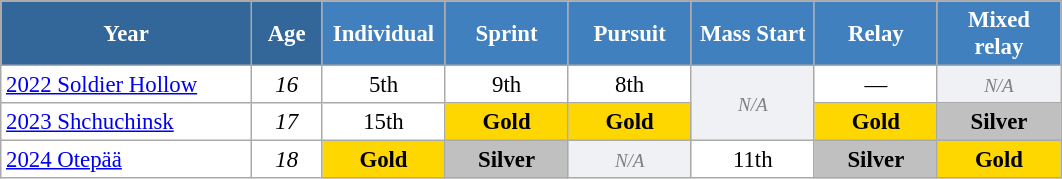<table class="wikitable" style="font-size:95%; text-align:center; border:grey solid 1px; border-collapse:collapse; background:#ffffff;">
<tr>
<th style="background-color:#369; color:white;    width:160px;">Year</th>
<th style="background-color:#369; color:white;    width:40px;">Age</th>
<th style="background-color:#4180be; color:white; width:75px;">Individual</th>
<th style="background-color:#4180be; color:white; width:75px;">Sprint</th>
<th style="background-color:#4180be; color:white; width:75px;">Pursuit</th>
<th style="background-color:#4180be; color:white; width:75px;">Mass Start</th>
<th style="background-color:#4180be; color:white; width:75px;">Relay</th>
<th style="background-color:#4180be; color:white; width:75px;">Mixed relay</th>
</tr>
<tr>
<td align=left> <a href='#'>2022 Soldier Hollow</a></td>
<td><em>16</em></td>
<td>5th</td>
<td>9th</td>
<td>8th</td>
<td rowspan="2" style="background: #f0f1f4; color:gray; text-align:center;" class="table-na"><small><em>N/A</em></small></td>
<td>—</td>
<td style="background: #f0f1f4; color:gray; text-align:center;" class="table-na"><small><em>N/A</em></small></td>
</tr>
<tr>
<td align=left> <a href='#'>2023 Shchuchinsk</a></td>
<td><em>17</em></td>
<td>15th</td>
<td style="background:gold"><strong>Gold</strong></td>
<td style="background:gold"><strong>Gold</strong></td>
<td style="background:gold"><strong>Gold</strong></td>
<td style="background:silver"><strong>Silver</strong></td>
</tr>
<tr>
<td align=left> <a href='#'>2024 Otepää</a></td>
<td><em>18</em></td>
<td style="background:gold"><strong>Gold</strong></td>
<td style="background:silver"><strong>Silver</strong></td>
<td style="background: #f0f1f4; color:gray; text-align:center;" class="table-na"><small><em>N/A</em></small></td>
<td>11th</td>
<td style="background:silver"><strong>Silver</strong></td>
<td style="background:gold"><strong>Gold</strong></td>
</tr>
</table>
